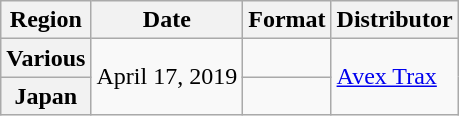<table class="wikitable plainrowheaders">
<tr>
<th>Region</th>
<th>Date</th>
<th>Format</th>
<th>Distributor</th>
</tr>
<tr>
<th scope="row">Various</th>
<td rowspan="2">April 17, 2019</td>
<td></td>
<td rowspan="2"><a href='#'>Avex Trax</a></td>
</tr>
<tr>
<th scope="row">Japan</th>
<td></td>
</tr>
</table>
